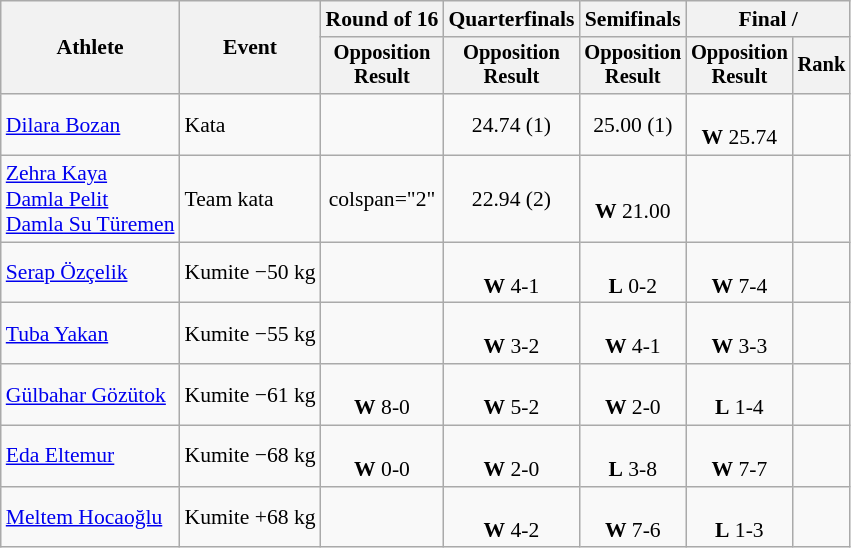<table class=wikitable style=font-size:90%;text-align:center>
<tr>
<th rowspan=2>Athlete</th>
<th rowspan=2>Event</th>
<th>Round of 16</th>
<th>Quarterfinals</th>
<th>Semifinals</th>
<th colspan=2>Final / </th>
</tr>
<tr style=font-size:95%>
<th>Opposition<br>Result</th>
<th>Opposition<br>Result</th>
<th>Opposition<br>Result</th>
<th>Opposition<br>Result</th>
<th>Rank</th>
</tr>
<tr>
<td align=left><a href='#'>Dilara Bozan</a></td>
<td align=left>Kata</td>
<td></td>
<td>24.74 (1)</td>
<td>25.00 (1)</td>
<td><br><strong>W</strong> 25.74</td>
<td></td>
</tr>
<tr>
<td align=left><a href='#'>Zehra Kaya</a><br><a href='#'>Damla Pelit</a><br><a href='#'>Damla Su Türemen</a></td>
<td align=left>Team kata</td>
<td>colspan="2"</td>
<td>22.94 (2)</td>
<td><br><strong>W</strong> 21.00</td>
<td></td>
</tr>
<tr>
<td align=left><a href='#'>Serap Özçelik</a></td>
<td align=left>Kumite −50 kg</td>
<td></td>
<td><br><strong>W</strong> 4-1</td>
<td><br><strong>L</strong> 0-2</td>
<td><br><strong>W</strong> 7-4</td>
<td></td>
</tr>
<tr>
<td align=left><a href='#'>Tuba Yakan</a></td>
<td align=left>Kumite −55 kg</td>
<td></td>
<td><br><strong>W</strong> 3-2</td>
<td><br><strong>W</strong> 4-1</td>
<td><br><strong>W</strong> 3-3</td>
<td></td>
</tr>
<tr>
<td align=left><a href='#'>Gülbahar Gözütok</a></td>
<td align=left>Kumite −61 kg</td>
<td><br><strong>W</strong> 8-0</td>
<td><br><strong>W</strong> 5-2</td>
<td><br><strong>W</strong> 2-0</td>
<td><br><strong>L</strong> 1-4</td>
<td></td>
</tr>
<tr>
<td align=left><a href='#'>Eda Eltemur</a></td>
<td align=left>Kumite −68 kg</td>
<td><br><strong>W</strong> 0-0</td>
<td><br><strong>W</strong> 2-0</td>
<td><br><strong>L</strong> 3-8</td>
<td><br><strong>W</strong> 7-7</td>
<td></td>
</tr>
<tr>
<td align=left><a href='#'>Meltem Hocaoğlu</a></td>
<td align=left>Kumite +68 kg</td>
<td></td>
<td><br><strong>W</strong> 4-2</td>
<td><br><strong>W</strong> 7-6</td>
<td><br><strong>L</strong> 1-3</td>
<td></td>
</tr>
</table>
